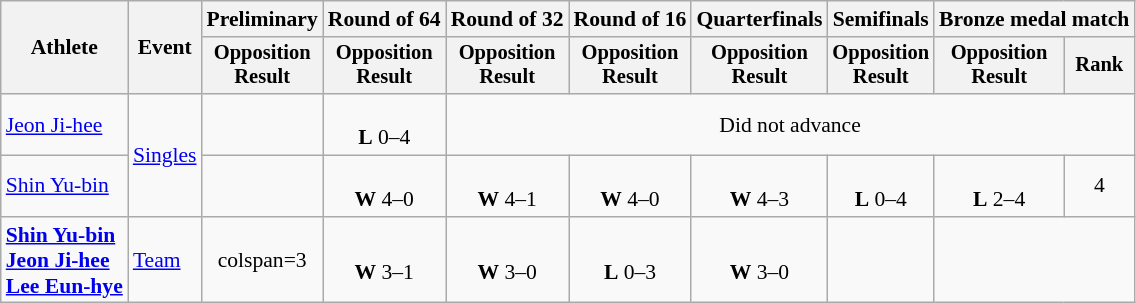<table class=wikitable style=font-size:90%;text-align:center>
<tr>
<th rowspan=2>Athlete</th>
<th rowspan=2>Event</th>
<th>Preliminary</th>
<th>Round of 64</th>
<th>Round of 32</th>
<th>Round of 16</th>
<th>Quarterfinals</th>
<th>Semifinals</th>
<th colspan=2>Bronze medal match</th>
</tr>
<tr style=font-size:95%>
<th>Opposition<br>Result</th>
<th>Opposition<br>Result</th>
<th>Opposition<br>Result</th>
<th>Opposition<br>Result</th>
<th>Opposition<br>Result</th>
<th>Opposition<br>Result</th>
<th>Opposition<br>Result</th>
<th>Rank</th>
</tr>
<tr>
<td align=left><a href='#'>Jeon Ji-hee</a></td>
<td align=left rowspan=2><a href='#'>Singles</a></td>
<td></td>
<td><br><strong>L</strong> 0–4</td>
<td colspan=6>Did not advance</td>
</tr>
<tr align=center>
<td align=left><a href='#'>Shin Yu-bin</a></td>
<td></td>
<td><br><strong>W</strong> 4–0</td>
<td><br><strong>W</strong> 4–1</td>
<td><br><strong>W</strong> 4–0</td>
<td><br><strong>W</strong> 4–3</td>
<td><br><strong>L</strong> 0–4</td>
<td><br><strong>L</strong> 2–4</td>
<td>4</td>
</tr>
<tr>
<td align=left><strong><a href='#'>Shin Yu-bin</a><br><a href='#'>Jeon Ji-hee</a><br><a href='#'>Lee Eun-hye</a></strong></td>
<td align=left><a href='#'>Team</a></td>
<td>colspan=3 </td>
<td><br><strong>W</strong> 3–1</td>
<td><br><strong>W</strong> 3–0</td>
<td><br><strong>L</strong> 0–3</td>
<td><br><strong>W</strong> 3–0</td>
<td></td>
</tr>
</table>
